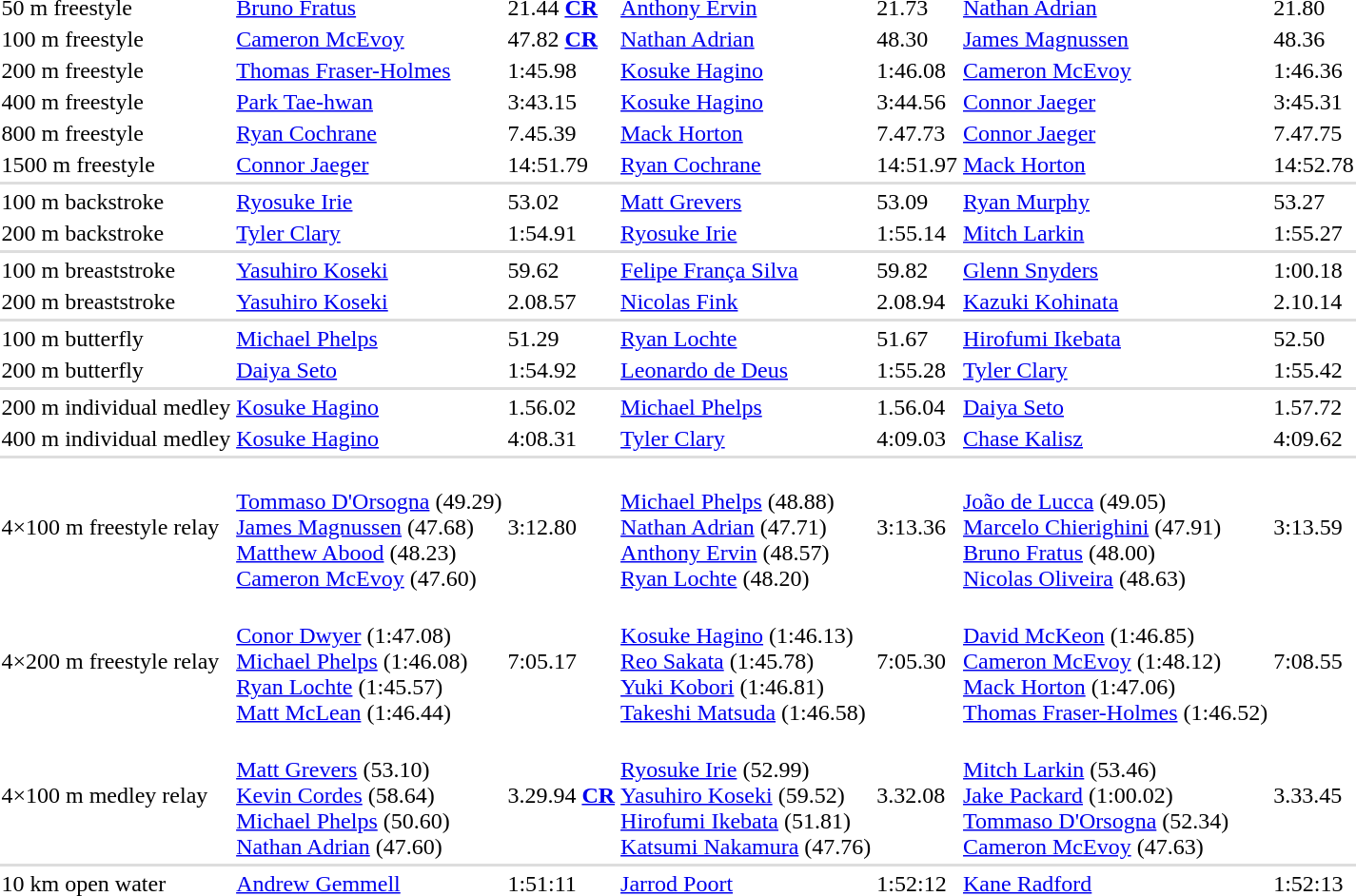<table>
<tr>
<td>50 m freestyle<br></td>
<td><a href='#'>Bruno Fratus</a><br></td>
<td>21.44 <strong><a href='#'>CR</a></strong></td>
<td><a href='#'>Anthony Ervin</a><br></td>
<td>21.73</td>
<td><a href='#'>Nathan Adrian</a><br></td>
<td>21.80</td>
</tr>
<tr>
<td>100 m freestyle<br></td>
<td><a href='#'>Cameron McEvoy</a><br></td>
<td>47.82 <strong><a href='#'>CR</a></strong></td>
<td><a href='#'>Nathan Adrian</a><br></td>
<td>48.30</td>
<td><a href='#'>James Magnussen</a><br></td>
<td>48.36</td>
</tr>
<tr>
<td>200 m freestyle<br></td>
<td><a href='#'>Thomas Fraser-Holmes</a><br></td>
<td>1:45.98</td>
<td><a href='#'>Kosuke Hagino</a><br></td>
<td>1:46.08</td>
<td><a href='#'>Cameron McEvoy</a><br></td>
<td>1:46.36</td>
</tr>
<tr>
<td>400 m freestyle<br></td>
<td><a href='#'>Park Tae-hwan</a><br></td>
<td>3:43.15</td>
<td><a href='#'>Kosuke Hagino</a><br></td>
<td>3:44.56</td>
<td><a href='#'>Connor Jaeger</a><br></td>
<td>3:45.31</td>
</tr>
<tr>
<td>800 m freestyle<br></td>
<td><a href='#'>Ryan Cochrane</a><br></td>
<td>7.45.39</td>
<td><a href='#'>Mack Horton</a><br></td>
<td>7.47.73</td>
<td><a href='#'>Connor Jaeger</a><br></td>
<td>7.47.75</td>
</tr>
<tr>
<td>1500 m freestyle<br></td>
<td><a href='#'>Connor Jaeger</a><br></td>
<td>14:51.79</td>
<td><a href='#'>Ryan Cochrane</a><br></td>
<td>14:51.97</td>
<td><a href='#'>Mack Horton</a><br></td>
<td>14:52.78</td>
</tr>
<tr bgcolor=#DDDDDD>
<td colspan=7></td>
</tr>
<tr>
<td>100 m backstroke<br></td>
<td><a href='#'>Ryosuke Irie</a><br></td>
<td>53.02</td>
<td><a href='#'>Matt Grevers</a><br></td>
<td>53.09</td>
<td><a href='#'>Ryan Murphy</a><br></td>
<td>53.27</td>
</tr>
<tr>
<td>200 m backstroke<br></td>
<td><a href='#'>Tyler Clary</a><br></td>
<td>1:54.91</td>
<td><a href='#'>Ryosuke Irie</a><br></td>
<td>1:55.14</td>
<td><a href='#'>Mitch Larkin</a><br></td>
<td>1:55.27</td>
</tr>
<tr bgcolor=#DDDDDD>
<td colspan=7></td>
</tr>
<tr>
<td>100 m breaststroke<br></td>
<td><a href='#'>Yasuhiro Koseki</a><br></td>
<td>59.62</td>
<td><a href='#'>Felipe França Silva</a><br></td>
<td>59.82</td>
<td><a href='#'>Glenn Snyders</a><br></td>
<td>1:00.18</td>
</tr>
<tr>
<td>200 m breaststroke<br></td>
<td><a href='#'>Yasuhiro Koseki</a><br></td>
<td>2.08.57</td>
<td><a href='#'>Nicolas Fink</a><br></td>
<td>2.08.94</td>
<td><a href='#'>Kazuki Kohinata</a><br></td>
<td>2.10.14</td>
</tr>
<tr bgcolor=#DDDDDD>
<td colspan=7></td>
</tr>
<tr>
<td>100 m butterfly<br></td>
<td><a href='#'>Michael Phelps</a><br></td>
<td>51.29</td>
<td><a href='#'>Ryan Lochte</a><br></td>
<td>51.67</td>
<td><a href='#'>Hirofumi Ikebata</a><br></td>
<td>52.50</td>
</tr>
<tr>
<td>200 m butterfly<br></td>
<td><a href='#'>Daiya Seto</a><br></td>
<td>1:54.92</td>
<td><a href='#'>Leonardo de Deus</a><br></td>
<td>1:55.28</td>
<td><a href='#'>Tyler Clary</a><br></td>
<td>1:55.42</td>
</tr>
<tr bgcolor=#DDDDDD>
<td colspan=7></td>
</tr>
<tr>
<td>200 m individual medley<br></td>
<td><a href='#'>Kosuke Hagino</a><br></td>
<td>1.56.02</td>
<td><a href='#'>Michael Phelps</a><br></td>
<td>1.56.04</td>
<td><a href='#'>Daiya Seto</a><br></td>
<td>1.57.72</td>
</tr>
<tr>
<td>400 m individual medley<br></td>
<td><a href='#'>Kosuke Hagino</a><br></td>
<td>4:08.31</td>
<td><a href='#'>Tyler Clary</a><br></td>
<td>4:09.03</td>
<td><a href='#'>Chase Kalisz</a><br></td>
<td>4:09.62</td>
</tr>
<tr bgcolor=#DDDDDD>
<td colspan=7></td>
</tr>
<tr>
<td>4×100 m freestyle relay<br></td>
<td><br><a href='#'>Tommaso D'Orsogna</a> (49.29)<br><a href='#'>James Magnussen</a> (47.68)<br><a href='#'>Matthew Abood</a> (48.23)<br><a href='#'>Cameron McEvoy</a> (47.60)</td>
<td>3:12.80</td>
<td><br><a href='#'>Michael Phelps</a> (48.88)<br><a href='#'>Nathan Adrian</a> (47.71)<br><a href='#'>Anthony Ervin</a> (48.57)<br><a href='#'>Ryan Lochte</a> (48.20)</td>
<td>3:13.36</td>
<td><br><a href='#'>João de Lucca</a> (49.05)<br><a href='#'>Marcelo Chierighini</a> (47.91)<br><a href='#'>Bruno Fratus</a> (48.00)<br><a href='#'>Nicolas Oliveira</a> (48.63)</td>
<td>3:13.59</td>
</tr>
<tr>
<td>4×200 m freestyle relay<br></td>
<td><br><a href='#'>Conor Dwyer</a> (1:47.08)<br><a href='#'>Michael Phelps</a> (1:46.08)<br><a href='#'>Ryan Lochte</a> (1:45.57)<br><a href='#'>Matt McLean</a> (1:46.44)</td>
<td>7:05.17</td>
<td><br><a href='#'>Kosuke Hagino</a> (1:46.13)<br><a href='#'>Reo Sakata</a> (1:45.78)<br><a href='#'>Yuki Kobori</a> (1:46.81)<br><a href='#'>Takeshi Matsuda</a> (1:46.58)</td>
<td>7:05.30</td>
<td><br><a href='#'>David McKeon</a> (1:46.85)<br><a href='#'>Cameron McEvoy</a> (1:48.12)<br><a href='#'>Mack Horton</a> (1:47.06)<br><a href='#'>Thomas Fraser-Holmes</a> (1:46.52)</td>
<td>7:08.55</td>
</tr>
<tr>
<td>4×100 m medley relay<br></td>
<td><br><a href='#'>Matt Grevers</a> (53.10)<br><a href='#'>Kevin Cordes</a> (58.64)<br><a href='#'>Michael Phelps</a> (50.60)<br><a href='#'>Nathan Adrian</a> (47.60)</td>
<td>3.29.94 <strong><a href='#'>CR</a></strong></td>
<td><br><a href='#'>Ryosuke Irie</a> (52.99)<br><a href='#'>Yasuhiro Koseki</a> (59.52)<br><a href='#'>Hirofumi Ikebata</a> (51.81)<br><a href='#'>Katsumi Nakamura</a> (47.76)</td>
<td>3.32.08</td>
<td><br><a href='#'>Mitch Larkin</a> (53.46)<br><a href='#'>Jake Packard</a> (1:00.02)<br><a href='#'>Tommaso D'Orsogna</a> (52.34)<br><a href='#'>Cameron McEvoy</a> (47.63)</td>
<td>3.33.45</td>
</tr>
<tr bgcolor=#DDDDDD>
<td colspan=7></td>
</tr>
<tr>
<td>10 km open water<br></td>
<td><a href='#'>Andrew Gemmell</a><br></td>
<td>1:51:11</td>
<td><a href='#'>Jarrod Poort</a><br></td>
<td>1:52:12</td>
<td><a href='#'>Kane Radford</a><br></td>
<td>1:52:13</td>
</tr>
</table>
